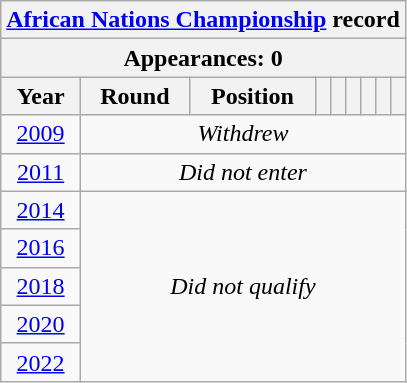<table class="wikitable" style="text-align: center;">
<tr>
<th colspan=9><a href='#'>African Nations Championship</a> record</th>
</tr>
<tr>
<th colspan=9>Appearances: 0</th>
</tr>
<tr>
<th>Year</th>
<th>Round</th>
<th>Position</th>
<th></th>
<th></th>
<th></th>
<th></th>
<th></th>
<th></th>
</tr>
<tr>
<td> <a href='#'>2009</a></td>
<td Colspan=9><em>Withdrew</em></td>
</tr>
<tr>
<td> <a href='#'>2011</a></td>
<td Colspan=9><em>Did not enter</em></td>
</tr>
<tr>
<td> <a href='#'>2014</a></td>
<td Colspan=9 Rowspan=5><em>Did not qualify</em></td>
</tr>
<tr>
<td> <a href='#'>2016</a></td>
</tr>
<tr>
<td> <a href='#'>2018</a></td>
</tr>
<tr>
<td> <a href='#'>2020</a></td>
</tr>
<tr>
<td> <a href='#'>2022</a></td>
</tr>
</table>
